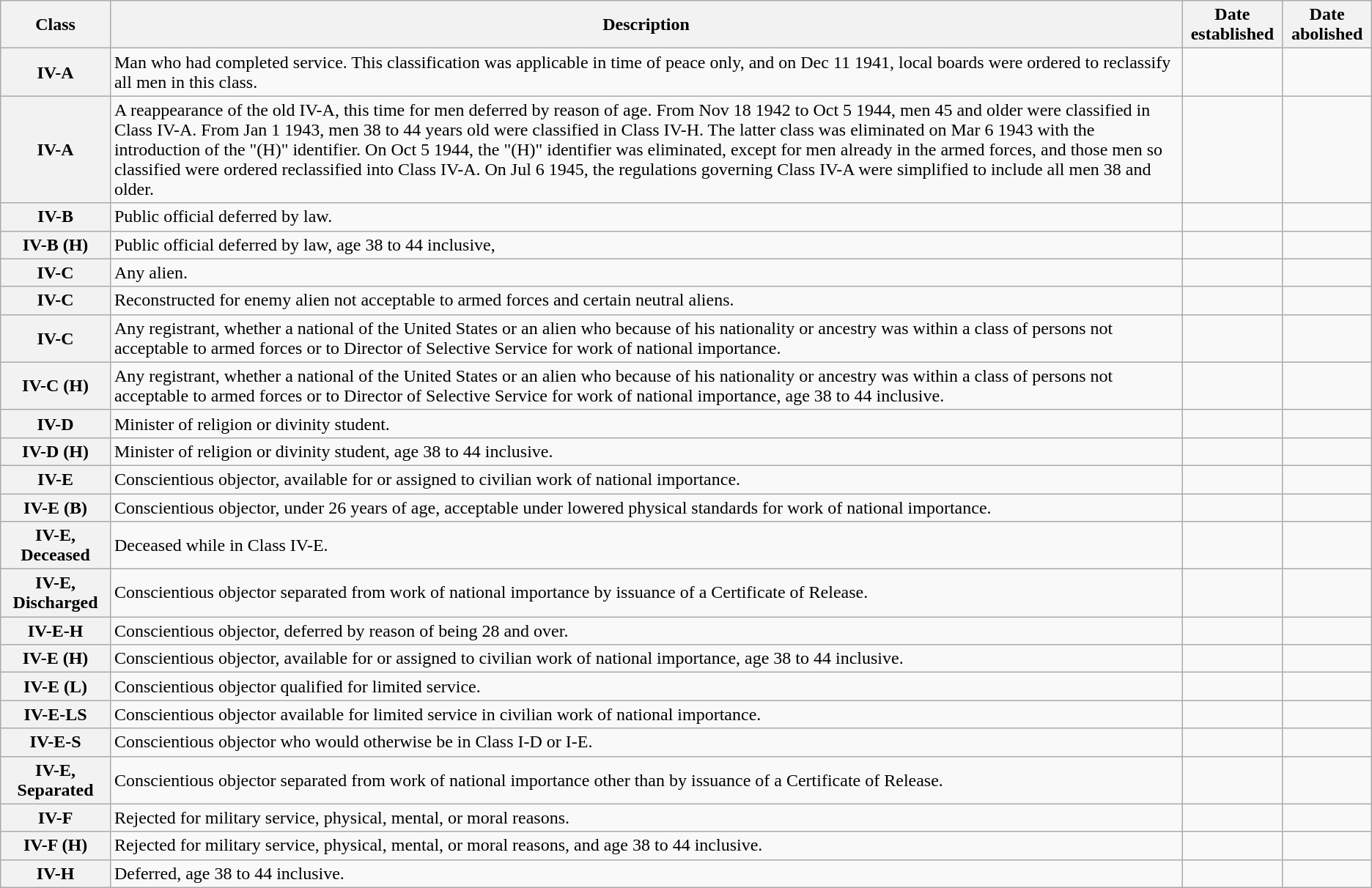<table class="wikitable sortable">
<tr>
<th style="width:8%;">Class</th>
<th>Description</th>
<th>Date established</th>
<th>Date abolished</th>
</tr>
<tr>
<th>IV-A</th>
<td>Man who had completed service. This classification was applicable in time of peace only, and on Dec 11 1941, local boards were ordered to reclassify all men in this class.</td>
<td></td>
<td></td>
</tr>
<tr>
<th>IV-A</th>
<td>A reappearance of the old IV-A, this time for men deferred by reason of age. From Nov 18 1942 to Oct 5 1944, men 45 and older were classified in Class IV-A. From Jan 1 1943, men 38 to 44 years old were classified in Class IV-H. The latter class was eliminated on Mar 6 1943 with the introduction of the "(H)" identifier. On Oct 5 1944, the "(H)" identifier was eliminated, except for men already in the armed forces, and those men so classified were ordered reclassified into Class IV-A. On Jul 6 1945, the regulations governing Class IV-A were simplified to include all men 38 and older.</td>
<td></td>
<td></td>
</tr>
<tr>
<th>IV-B</th>
<td>Public official deferred by law.</td>
<td></td>
<td></td>
</tr>
<tr>
<th>IV-B (H)</th>
<td>Public official deferred by law, age 38 to 44 inclusive,</td>
<td></td>
<td></td>
</tr>
<tr>
<th>IV-C</th>
<td>Any alien.</td>
<td></td>
<td></td>
</tr>
<tr>
<th>IV-C</th>
<td>Reconstructed for enemy alien not acceptable to armed forces and certain neutral aliens.</td>
<td></td>
<td></td>
</tr>
<tr>
<th>IV-C</th>
<td>Any registrant, whether a national of the United States or an alien who because of his nationality or ancestry was within a class of persons not acceptable to armed forces or to Director of Selective Service for work of national importance.</td>
<td></td>
<td></td>
</tr>
<tr>
<th>IV-C (H)</th>
<td>Any registrant, whether a national of the United States or an alien who because of his nationality or ancestry was within a class of persons not acceptable to armed forces or to Director of Selective Service for work of national importance, age 38 to 44 inclusive.</td>
<td></td>
<td></td>
</tr>
<tr>
<th>IV-D</th>
<td>Minister of religion or divinity student.</td>
<td></td>
<td></td>
</tr>
<tr>
<th>IV-D (H)</th>
<td>Minister of religion or divinity student, age 38 to 44 inclusive.</td>
<td></td>
<td></td>
</tr>
<tr>
<th>IV-E</th>
<td>Conscientious objector, available for or assigned to civilian work of national importance.</td>
<td></td>
<td></td>
</tr>
<tr>
<th>IV-E (B)</th>
<td>Conscientious objector, under 26 years of age, acceptable under lowered physical standards for work of national importance.</td>
<td></td>
<td></td>
</tr>
<tr>
<th>IV-E, Deceased</th>
<td>Deceased while in Class IV-E.</td>
<td></td>
<td></td>
</tr>
<tr>
<th>IV-E, Discharged</th>
<td>Conscientious objector separated from work of national importance by issuance of a Certificate of Release.</td>
<td></td>
<td></td>
</tr>
<tr>
<th>IV-E-H</th>
<td>Conscientious objector, deferred by reason of being 28 and over.</td>
<td></td>
<td></td>
</tr>
<tr>
<th>IV-E (H)</th>
<td>Conscientious objector, available for or assigned to civilian work of national importance, age 38 to 44 inclusive.</td>
<td></td>
<td></td>
</tr>
<tr>
<th>IV-E (L)</th>
<td>Conscientious objector qualified for limited service.</td>
<td></td>
<td></td>
</tr>
<tr>
<th>IV-E-LS</th>
<td>Conscientious objector available for limited service in civilian work of national importance.</td>
<td></td>
<td></td>
</tr>
<tr>
<th>IV-E-S</th>
<td>Conscientious objector who would otherwise be in Class I-D or I-E.</td>
<td></td>
<td></td>
</tr>
<tr>
<th>IV-E, Separated</th>
<td>Conscientious objector separated from work of national importance other than by issuance of a Certificate of Release.</td>
<td></td>
<td></td>
</tr>
<tr>
<th>IV-F</th>
<td>Rejected for military service, physical, mental, or moral reasons.</td>
<td></td>
<td></td>
</tr>
<tr>
<th>IV-F (H)</th>
<td>Rejected for military service, physical, mental, or moral reasons, and age 38 to 44 inclusive.</td>
<td></td>
<td></td>
</tr>
<tr>
<th>IV-H</th>
<td>Deferred, age 38 to 44 inclusive.</td>
<td></td>
<td></td>
</tr>
</table>
